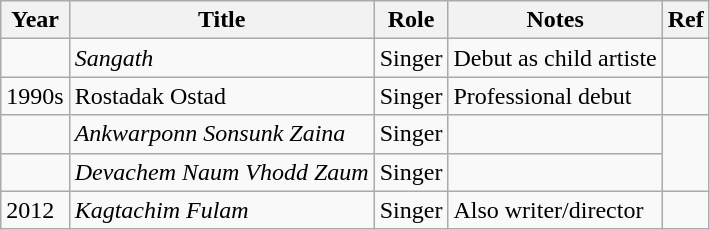<table class="wikitable sortable">
<tr>
<th>Year</th>
<th>Title</th>
<th>Role</th>
<th>Notes</th>
<th>Ref</th>
</tr>
<tr>
<td></td>
<td><em>Sangath</em></td>
<td>Singer</td>
<td>Debut as child artiste</td>
<td></td>
</tr>
<tr>
<td>1990s</td>
<td>Rostadak Ostad</td>
<td>Singer</td>
<td>Professional debut</td>
<td></td>
</tr>
<tr>
<td></td>
<td><em>Ankwarponn Sonsunk Zaina</em></td>
<td>Singer</td>
<td></td>
<td rowspan="2"></td>
</tr>
<tr>
<td></td>
<td><em>Devachem Naum Vhodd Zaum</em></td>
<td>Singer</td>
<td></td>
</tr>
<tr>
<td>2012</td>
<td><em>Kagtachim Fulam</em></td>
<td>Singer</td>
<td>Also writer/director</td>
<td></td>
</tr>
</table>
